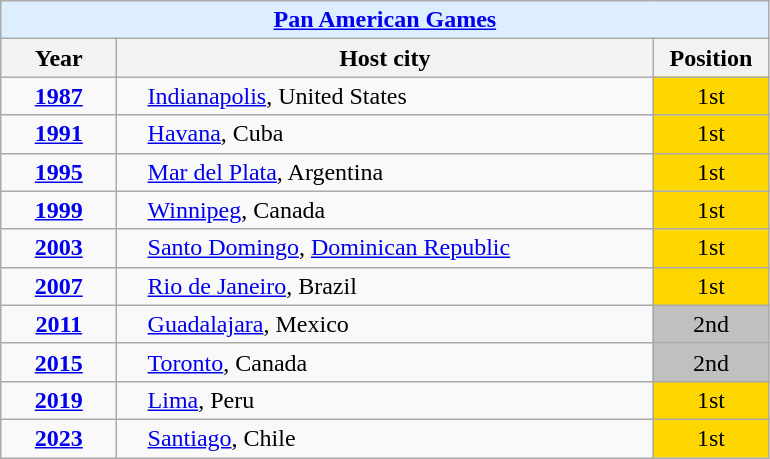<table class="wikitable" style="text-align: center;">
<tr>
<th colspan=3 style="background-color: #ddeeff;"><a href='#'>Pan American Games</a></th>
</tr>
<tr>
<th style="width: 70px;">Year</th>
<th style="width: 350px;">Host city</th>
<th style="width: 70px;">Position</th>
</tr>
<tr>
<td><strong><a href='#'>1987</a></strong></td>
<td style="text-align: left; padding-left: 20px;"> <a href='#'>Indianapolis</a>, United States</td>
<td style="background-color: gold;">1st</td>
</tr>
<tr>
<td><strong><a href='#'>1991</a></strong></td>
<td style="text-align: left; padding-left: 20px;"> <a href='#'>Havana</a>, Cuba</td>
<td style="background-color: gold;">1st</td>
</tr>
<tr>
<td><strong><a href='#'>1995</a></strong></td>
<td style="text-align: left; padding-left: 20px;"> <a href='#'>Mar del Plata</a>, Argentina</td>
<td style="background-color: gold;">1st</td>
</tr>
<tr>
<td><strong><a href='#'>1999</a></strong></td>
<td style="text-align: left; padding-left: 20px;"> <a href='#'>Winnipeg</a>, Canada</td>
<td style="background-color: gold;">1st</td>
</tr>
<tr>
<td><strong><a href='#'>2003</a></strong></td>
<td style="text-align: left; padding-left: 20px;"> <a href='#'>Santo Domingo</a>, <a href='#'>Dominican Republic</a></td>
<td style="background-color: gold;">1st</td>
</tr>
<tr>
<td><strong><a href='#'>2007</a></strong></td>
<td style="text-align: left; padding-left: 20px;"> <a href='#'>Rio de Janeiro</a>, Brazil</td>
<td style="background-color: gold;">1st</td>
</tr>
<tr>
<td><strong><a href='#'>2011</a></strong></td>
<td style="text-align: left; padding-left: 20px;"> <a href='#'>Guadalajara</a>, Mexico</td>
<td style="background-color: silver;">2nd</td>
</tr>
<tr>
<td><strong><a href='#'>2015</a></strong></td>
<td style="text-align: left; padding-left: 20px;"> <a href='#'>Toronto</a>, Canada</td>
<td style="background-color: silver;">2nd</td>
</tr>
<tr>
<td><strong><a href='#'>2019</a></strong></td>
<td style="text-align: left; padding-left: 20px;"> <a href='#'>Lima</a>, Peru</td>
<td style="background-color: gold;">1st</td>
</tr>
<tr>
<td><strong><a href='#'>2023</a></strong></td>
<td style="text-align: left; padding-left: 20px;"> <a href='#'>Santiago</a>, Chile</td>
<td style="background-color: gold;">1st</td>
</tr>
</table>
